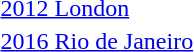<table>
<tr>
<td><a href='#'>2012 London</a><br></td>
<td></td>
<td></td>
<td></td>
</tr>
<tr>
<td><a href='#'>2016 Rio de Janeiro</a><br></td>
<td></td>
<td></td>
<td></td>
</tr>
</table>
